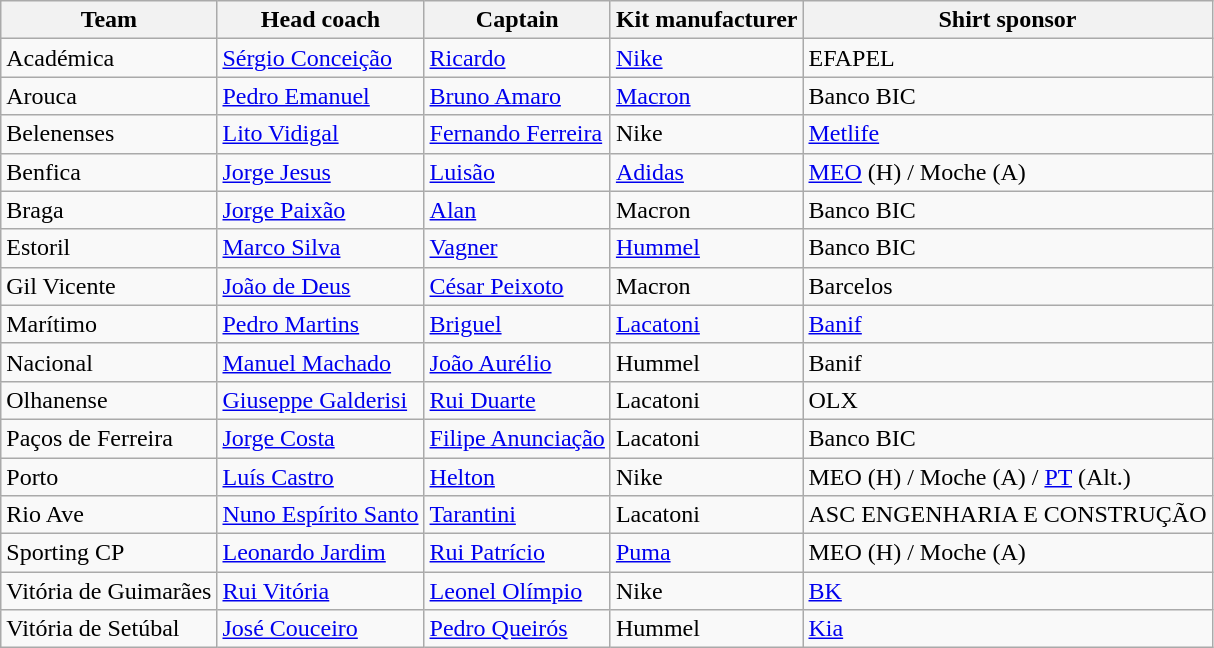<table class="wikitable sortable" style="text-align: left;">
<tr>
<th>Team</th>
<th>Head coach</th>
<th>Captain</th>
<th>Kit manufacturer</th>
<th>Shirt sponsor</th>
</tr>
<tr>
<td>Académica</td>
<td><a href='#'>Sérgio Conceição</a></td>
<td><a href='#'>Ricardo</a></td>
<td><a href='#'>Nike</a></td>
<td>EFAPEL</td>
</tr>
<tr>
<td>Arouca</td>
<td><a href='#'>Pedro Emanuel</a></td>
<td><a href='#'>Bruno Amaro</a></td>
<td><a href='#'>Macron</a></td>
<td>Banco BIC</td>
</tr>
<tr>
<td>Belenenses</td>
<td><a href='#'>Lito Vidigal</a></td>
<td><a href='#'>Fernando Ferreira</a></td>
<td>Nike</td>
<td><a href='#'>Metlife</a></td>
</tr>
<tr>
<td>Benfica</td>
<td><a href='#'>Jorge Jesus</a></td>
<td><a href='#'>Luisão</a></td>
<td><a href='#'>Adidas</a></td>
<td><a href='#'>MEO</a> (H) / Moche (A)</td>
</tr>
<tr>
<td>Braga</td>
<td><a href='#'>Jorge Paixão</a></td>
<td><a href='#'>Alan</a></td>
<td>Macron</td>
<td>Banco BIC</td>
</tr>
<tr>
<td>Estoril</td>
<td><a href='#'>Marco Silva</a></td>
<td><a href='#'>Vagner</a></td>
<td><a href='#'>Hummel</a></td>
<td>Banco BIC</td>
</tr>
<tr>
<td>Gil Vicente</td>
<td><a href='#'>João de Deus</a></td>
<td><a href='#'>César Peixoto</a></td>
<td>Macron</td>
<td>Barcelos</td>
</tr>
<tr>
<td>Marítimo</td>
<td><a href='#'>Pedro Martins</a></td>
<td><a href='#'>Briguel</a></td>
<td><a href='#'>Lacatoni</a></td>
<td><a href='#'>Banif</a></td>
</tr>
<tr>
<td>Nacional</td>
<td><a href='#'>Manuel Machado</a></td>
<td><a href='#'>João Aurélio</a></td>
<td>Hummel</td>
<td>Banif</td>
</tr>
<tr>
<td>Olhanense</td>
<td><a href='#'>Giuseppe Galderisi</a></td>
<td><a href='#'>Rui Duarte</a></td>
<td>Lacatoni</td>
<td>OLX</td>
</tr>
<tr>
<td>Paços de Ferreira</td>
<td><a href='#'>Jorge Costa</a></td>
<td><a href='#'>Filipe Anunciação</a></td>
<td>Lacatoni</td>
<td>Banco BIC</td>
</tr>
<tr>
<td>Porto</td>
<td><a href='#'>Luís Castro</a></td>
<td><a href='#'>Helton</a></td>
<td>Nike</td>
<td>MEO (H) / Moche (A) / <a href='#'>PT</a> (Alt.)</td>
</tr>
<tr>
<td>Rio Ave</td>
<td><a href='#'>Nuno Espírito Santo</a></td>
<td><a href='#'>Tarantini</a></td>
<td>Lacatoni</td>
<td>ASC ENGENHARIA E CONSTRUÇÃO</td>
</tr>
<tr>
<td>Sporting CP</td>
<td><a href='#'>Leonardo Jardim</a></td>
<td><a href='#'>Rui Patrício</a></td>
<td><a href='#'>Puma</a></td>
<td>MEO (H) / Moche (A)</td>
</tr>
<tr>
<td>Vitória de Guimarães</td>
<td><a href='#'>Rui Vitória</a></td>
<td><a href='#'>Leonel Olímpio</a></td>
<td>Nike</td>
<td><a href='#'>BK</a></td>
</tr>
<tr>
<td>Vitória de Setúbal</td>
<td><a href='#'>José Couceiro</a></td>
<td><a href='#'>Pedro Queirós</a></td>
<td>Hummel</td>
<td><a href='#'>Kia</a></td>
</tr>
</table>
